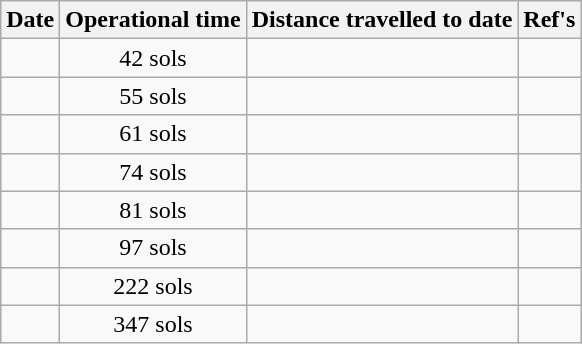<table class="wikitable" style="text-align: center">
<tr>
<th>Date</th>
<th>Operational time</th>
<th>Distance travelled to date</th>
<th>Ref's</th>
</tr>
<tr>
<td></td>
<td>42 sols</td>
<td></td>
<td></td>
</tr>
<tr>
<td></td>
<td>55 sols</td>
<td></td>
<td></td>
</tr>
<tr>
<td></td>
<td>61 sols</td>
<td></td>
<td></td>
</tr>
<tr>
<td></td>
<td>74 sols</td>
<td></td>
<td></td>
</tr>
<tr>
<td></td>
<td>81 sols</td>
<td></td>
<td></td>
</tr>
<tr>
<td></td>
<td>97 sols</td>
<td></td>
<td></td>
</tr>
<tr>
<td></td>
<td>222 sols</td>
<td></td>
<td></td>
</tr>
<tr>
<td></td>
<td>347 sols</td>
<td></td>
<td></td>
</tr>
</table>
